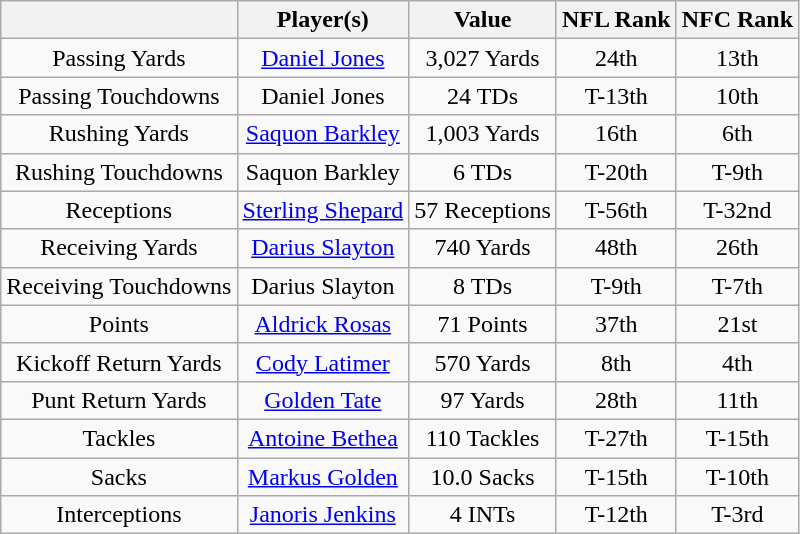<table class="wikitable">
<tr>
<th></th>
<th>Player(s)</th>
<th>Value</th>
<th>NFL Rank</th>
<th>NFC Rank</th>
</tr>
<tr style="background:#ffddoo; text-align:center;">
<td>Passing Yards</td>
<td><a href='#'>Daniel Jones</a></td>
<td>3,027 Yards</td>
<td>24th</td>
<td>13th</td>
</tr>
<tr style="background:#ffddoo; text-align:center;">
<td>Passing Touchdowns</td>
<td>Daniel Jones</td>
<td>24 TDs</td>
<td>T-13th</td>
<td>10th</td>
</tr>
<tr style="background:#ffddoo; text-align:center;">
<td>Rushing Yards</td>
<td><a href='#'>Saquon Barkley</a></td>
<td>1,003 Yards</td>
<td>16th</td>
<td>6th</td>
</tr>
<tr style="background:#ffddoo; text-align:center;">
<td>Rushing Touchdowns</td>
<td>Saquon Barkley</td>
<td>6 TDs</td>
<td>T-20th</td>
<td>T-9th</td>
</tr>
<tr style="background:#ffddoo; text-align:center;">
<td>Receptions</td>
<td><a href='#'>Sterling Shepard</a></td>
<td>57 Receptions</td>
<td>T-56th</td>
<td>T-32nd</td>
</tr>
<tr style="background:#ffddoo; text-align:center;">
<td>Receiving Yards</td>
<td><a href='#'>Darius Slayton</a></td>
<td>740 Yards</td>
<td>48th</td>
<td>26th</td>
</tr>
<tr style="background:#ffddoo; text-align:center;">
<td>Receiving Touchdowns</td>
<td>Darius Slayton</td>
<td>8 TDs</td>
<td>T-9th</td>
<td>T-7th</td>
</tr>
<tr style="background:#ffddoo; text-align:center;">
<td>Points</td>
<td><a href='#'>Aldrick Rosas</a></td>
<td>71 Points</td>
<td>37th</td>
<td>21st</td>
</tr>
<tr style="background:#ffddoo; text-align:center;">
<td>Kickoff Return Yards</td>
<td><a href='#'>Cody Latimer</a></td>
<td>570 Yards</td>
<td>8th</td>
<td>4th</td>
</tr>
<tr style="background:#ffddoo; text-align:center;">
<td>Punt Return Yards</td>
<td><a href='#'>Golden Tate</a></td>
<td>97 Yards</td>
<td>28th</td>
<td>11th</td>
</tr>
<tr style="background:#ffddoo; text-align:center;">
<td>Tackles</td>
<td><a href='#'>Antoine Bethea</a></td>
<td>110 Tackles</td>
<td>T-27th</td>
<td>T-15th</td>
</tr>
<tr style="background:#ffddoo; text-align:center;">
<td>Sacks</td>
<td><a href='#'>Markus Golden</a></td>
<td>10.0 Sacks</td>
<td>T-15th</td>
<td>T-10th</td>
</tr>
<tr style="background:#ffddoo; text-align:center;">
<td>Interceptions</td>
<td><a href='#'>Janoris Jenkins</a></td>
<td>4 INTs</td>
<td>T-12th</td>
<td>T-3rd</td>
</tr>
</table>
